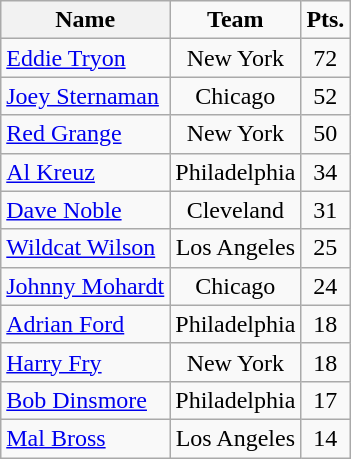<table class="wikitable">
<tr>
<th>Name</th>
<td align="center"><strong>Team</strong></td>
<td><strong>Pts.</strong></td>
</tr>
<tr align="center">
<td align="left"><a href='#'>Eddie Tryon</a></td>
<td>New York</td>
<td>72</td>
</tr>
<tr align="center">
<td align="left"><a href='#'>Joey Sternaman</a></td>
<td>Chicago</td>
<td>52</td>
</tr>
<tr align="center">
<td align="left"><a href='#'>Red Grange</a></td>
<td>New York</td>
<td>50</td>
</tr>
<tr align="center">
<td align="left"><a href='#'>Al Kreuz</a></td>
<td>Philadelphia</td>
<td>34</td>
</tr>
<tr align="center">
<td align="left"><a href='#'>Dave Noble</a></td>
<td>Cleveland</td>
<td>31</td>
</tr>
<tr align="center">
<td align="left"><a href='#'>Wildcat Wilson</a></td>
<td>Los Angeles</td>
<td>25</td>
</tr>
<tr align="center">
<td align="left"><a href='#'>Johnny Mohardt</a></td>
<td>Chicago</td>
<td>24</td>
</tr>
<tr align="center">
<td align="left"><a href='#'>Adrian Ford</a></td>
<td>Philadelphia</td>
<td>18</td>
</tr>
<tr align="center">
<td align="left"><a href='#'>Harry Fry</a></td>
<td>New York</td>
<td>18</td>
</tr>
<tr align="center">
<td align="left"><a href='#'>Bob Dinsmore</a></td>
<td>Philadelphia</td>
<td>17</td>
</tr>
<tr align="center">
<td align="left"><a href='#'>Mal Bross</a></td>
<td>Los Angeles</td>
<td>14</td>
</tr>
</table>
